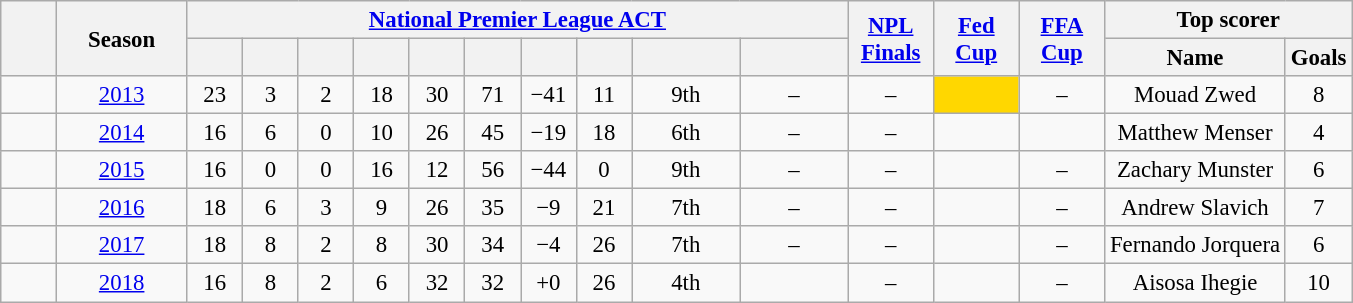<table class="wikitable" style="text-align:center;font-size:95%;">
<tr>
<th rowspan="2" style="width:30px"></th>
<th rowspan="2" style="width:80px">Season</th>
<th colspan="10"><a href='#'>National Premier League ACT</a></th>
<th rowspan="2" width="50px"><a href='#'>NPL<br>Finals</a></th>
<th rowspan="2" width="50px"><a href='#'>Fed<br>Cup</a></th>
<th rowspan="2" width="50px"><a href='#'>FFA<br>Cup</a></th>
<th colspan="2">Top scorer</th>
</tr>
<tr>
<th width=30></th>
<th width=30></th>
<th width=30></th>
<th width=30></th>
<th width=30></th>
<th width=30></th>
<th width=30></th>
<th width=30></th>
<th width=65></th>
<th width=65></th>
<th>Name</th>
<th>Goals</th>
</tr>
<tr>
<td></td>
<td><a href='#'>2013</a></td>
<td>23</td>
<td>3</td>
<td>2</td>
<td>18</td>
<td>30</td>
<td>71</td>
<td>−41</td>
<td>11</td>
<td>9th</td>
<td>–</td>
<td>–</td>
<td bgcolor="gold"></td>
<td>–</td>
<td>Mouad Zwed</td>
<td>8</td>
</tr>
<tr>
<td></td>
<td><a href='#'>2014</a></td>
<td>16</td>
<td>6</td>
<td>0</td>
<td>10</td>
<td>26</td>
<td>45</td>
<td>−19</td>
<td>18</td>
<td>6th</td>
<td>–</td>
<td>–</td>
<td></td>
<td></td>
<td>Matthew Menser</td>
<td>4</td>
</tr>
<tr>
<td></td>
<td><a href='#'>2015</a></td>
<td>16</td>
<td>0</td>
<td>0</td>
<td>16</td>
<td>12</td>
<td>56</td>
<td>−44</td>
<td>0</td>
<td>9th</td>
<td>–</td>
<td>–</td>
<td></td>
<td>–</td>
<td>Zachary Munster</td>
<td>6</td>
</tr>
<tr>
<td></td>
<td><a href='#'>2016</a></td>
<td>18</td>
<td>6</td>
<td>3</td>
<td>9</td>
<td>26</td>
<td>35</td>
<td>−9</td>
<td>21</td>
<td>7th</td>
<td>–</td>
<td>–</td>
<td></td>
<td>–</td>
<td>Andrew Slavich</td>
<td>7</td>
</tr>
<tr>
<td></td>
<td><a href='#'>2017</a></td>
<td>18</td>
<td>8</td>
<td>2</td>
<td>8</td>
<td>30</td>
<td>34</td>
<td>−4</td>
<td>26</td>
<td>7th</td>
<td>–</td>
<td>–</td>
<td></td>
<td>–</td>
<td>Fernando Jorquera</td>
<td>6</td>
</tr>
<tr>
<td></td>
<td><a href='#'>2018</a></td>
<td>16</td>
<td>8</td>
<td>2</td>
<td>6</td>
<td>32</td>
<td>32</td>
<td>+0</td>
<td>26</td>
<td>4th</td>
<td></td>
<td>–</td>
<td></td>
<td>–</td>
<td>Aisosa Ihegie</td>
<td>10</td>
</tr>
</table>
